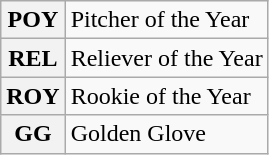<table class="wikitable">
<tr>
<th scope="row">POY</th>
<td>Pitcher of the Year</td>
</tr>
<tr>
<th scope="row">REL</th>
<td>Reliever of the Year</td>
</tr>
<tr>
<th scope="row">ROY</th>
<td>Rookie of the Year</td>
</tr>
<tr>
<th>GG</th>
<td>Golden Glove</td>
</tr>
</table>
